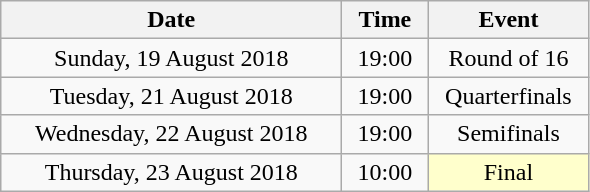<table class = "wikitable" style="text-align:center;">
<tr>
<th width=220>Date</th>
<th width=50>Time</th>
<th width=100>Event</th>
</tr>
<tr>
<td>Sunday, 19 August 2018</td>
<td>19:00</td>
<td>Round of 16</td>
</tr>
<tr>
<td>Tuesday, 21 August 2018</td>
<td>19:00</td>
<td>Quarterfinals</td>
</tr>
<tr>
<td>Wednesday, 22 August 2018</td>
<td>19:00</td>
<td>Semifinals</td>
</tr>
<tr>
<td>Thursday, 23 August 2018</td>
<td>10:00</td>
<td bgcolor=ffffcc>Final</td>
</tr>
</table>
